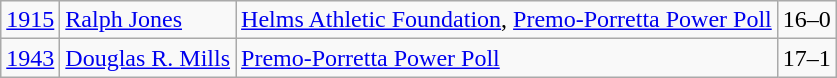<table class="wikitable">
<tr>
<td><a href='#'>1915</a></td>
<td><a href='#'>Ralph Jones</a></td>
<td><a href='#'>Helms Athletic Foundation</a>, <a href='#'>Premo-Porretta Power Poll</a></td>
<td>16–0</td>
</tr>
<tr>
<td><a href='#'>1943</a></td>
<td><a href='#'>Douglas R. Mills</a></td>
<td><a href='#'>Premo-Porretta Power Poll</a></td>
<td>17–1</td>
</tr>
</table>
